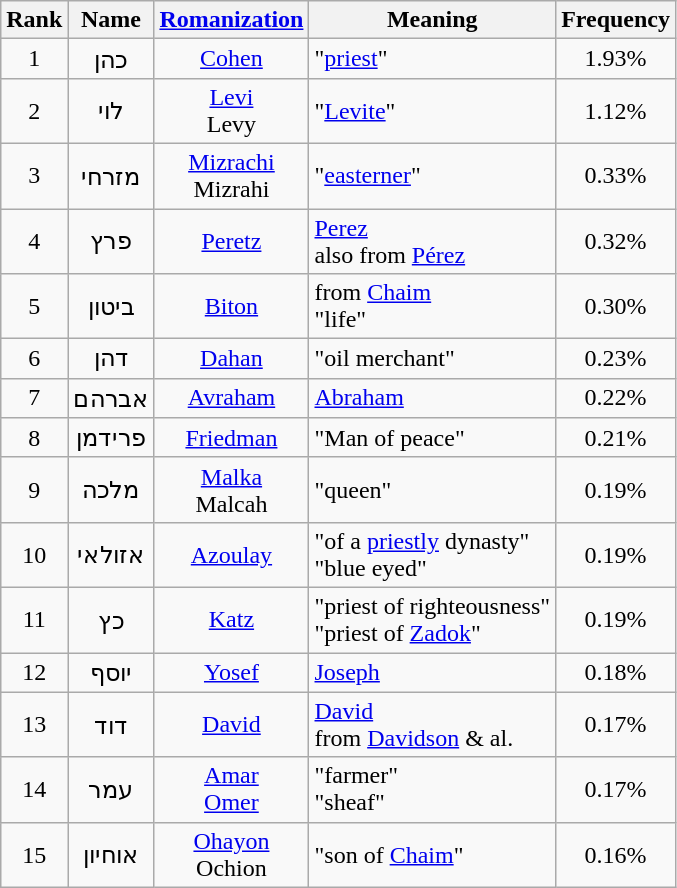<table class="wikitable" style="text-align: center;">
<tr>
<th>Rank</th>
<th>Name</th>
<th><a href='#'>Romanization</a></th>
<th>Meaning</th>
<th>Frequency</th>
</tr>
<tr>
<td>1</td>
<td>כהן</td>
<td><a href='#'>Cohen</a></td>
<td style="text-align: left;">"<a href='#'>priest</a>"</td>
<td>1.93%</td>
</tr>
<tr>
<td>2</td>
<td>לוי</td>
<td><a href='#'>Levi</a><br>Levy</td>
<td style="text-align: left;">"<a href='#'>Levite</a>"</td>
<td>1.12%</td>
</tr>
<tr>
<td>3</td>
<td>מזרחי</td>
<td><a href='#'>Mizrachi</a><br>Mizrahi</td>
<td style="text-align: left;">"<a href='#'>easterner</a>"</td>
<td>0.33%</td>
</tr>
<tr>
<td>4</td>
<td>פרץ</td>
<td><a href='#'>Peretz</a></td>
<td style="text-align: left;"><a href='#'>Perez</a><br> also from <a href='#'>Pérez</a></td>
<td>0.32%</td>
</tr>
<tr>
<td>5</td>
<td>ביטון</td>
<td><a href='#'>Biton</a></td>
<td style="text-align: left;">from <a href='#'>Chaim</a><br>"life"</td>
<td>0.30%</td>
</tr>
<tr>
<td>6</td>
<td>דהן</td>
<td><a href='#'>Dahan</a></td>
<td style="text-align: left;">"oil merchant"</td>
<td>0.23%</td>
</tr>
<tr>
<td>7</td>
<td>אברהם</td>
<td><a href='#'>Avraham</a></td>
<td style="text-align: left;"><a href='#'>Abraham</a><br></td>
<td>0.22%</td>
</tr>
<tr>
<td>8</td>
<td>פרידמן</td>
<td><a href='#'>Friedman</a></td>
<td style="text-align: left;">"Man of peace"</td>
<td>0.21%</td>
</tr>
<tr>
<td>9</td>
<td>מלכה</td>
<td><a href='#'>Malka</a><br>Malcah</td>
<td style="text-align: left;">"queen"</td>
<td>0.19%</td>
</tr>
<tr>
<td>10</td>
<td>אזולאי</td>
<td><a href='#'>Azoulay</a></td>
<td style="text-align: left;">"of a <a href='#'>priestly</a> dynasty"<br>"blue eyed"</td>
<td>0.19%</td>
</tr>
<tr>
<td>11</td>
<td>כץ</td>
<td><a href='#'>Katz</a></td>
<td style="text-align: left;">"priest of righteousness"<br>"priest of <a href='#'>Zadok</a>"</td>
<td>0.19%</td>
</tr>
<tr>
<td>12</td>
<td>יוסף</td>
<td><a href='#'>Yosef</a></td>
<td style="text-align: left;"><a href='#'>Joseph</a></td>
<td>0.18%</td>
</tr>
<tr>
<td>13</td>
<td>דוד</td>
<td><a href='#'>David</a></td>
<td style="text-align: left;"><a href='#'>David</a><br>from <a href='#'>Davidson</a> & al.</td>
<td>0.17%</td>
</tr>
<tr>
<td>14</td>
<td>עמר</td>
<td><a href='#'>Amar</a><br><a href='#'>Omer</a></td>
<td style="text-align: left;">"farmer"<br>"sheaf"</td>
<td>0.17%</td>
</tr>
<tr>
<td>15</td>
<td>אוחיון</td>
<td><a href='#'>Ohayon</a><br>Ochion</td>
<td style="text-align: left;">"son of <a href='#'>Chaim</a>"</td>
<td>0.16%</td>
</tr>
</table>
